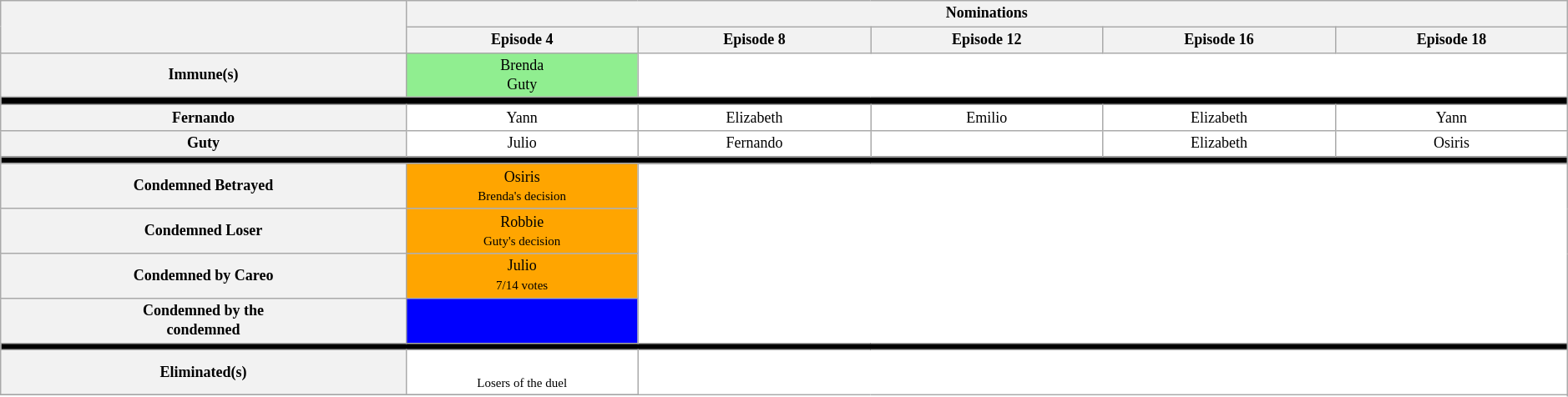<table border="0" style="background:#ffffff; text-align:center; font-size:75%; width:auto;" align="top" class="wikitable">
<tr>
<th rowspan=2 style="width:7%;"></th>
<th colspan=55>Nominations</th>
</tr>
<tr>
<th style="width:4%;">Episode 4</th>
<th style="width:4%;">Episode 8</th>
<th style="width:4%;">Episode 12</th>
<th style="width:4%;">Episode 16</th>
<th style="width:4%;">Episode 18</th>
</tr>
<tr>
<th>Immune(s)</th>
<td bgcolor="lightgreen">Brenda<br> Guty</td>
</tr>
<tr>
<td bgcolor=black colspan="55"></td>
</tr>
<tr>
<th>Fernando</th>
<td>Yann</td>
<td>Elizabeth</td>
<td>Emilio</td>
<td>Elizabeth</td>
<td>Yann</td>
</tr>
<tr>
<th>Guty</th>
<td>Julio</td>
<td>Fernando</td>
<td></td>
<td>Elizabeth</td>
<td>Osiris</td>
</tr>
<tr>
<td bgcolor=black colspan="55"></td>
</tr>
<tr>
<th>Condemned Betrayed</th>
<td bgcolor="orange">Osiris<br><small>Brenda's decision</small></td>
</tr>
<tr>
<th>Condemned Loser</th>
<td bgcolor="orange">Robbie<br><small>Guty's decision</small></td>
</tr>
<tr>
<th>Condemned by Careo</th>
<td bgcolor="orange">Julio<br><small>7/14 votes</small></td>
</tr>
<tr>
<th>Condemned by the<br> condemned</th>
<td bgcolor="blue"><br><small></small></td>
</tr>
<tr>
<td bgcolor=black colspan="55"></td>
</tr>
<tr>
<th>Eliminated(s)</th>
<td><br><small>Losers of the duel</small></td>
</tr>
<tr>
</tr>
</table>
